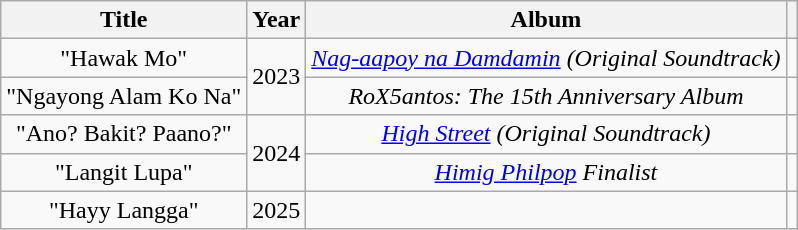<table class="wikitable plainrowheaders" style="text-align:center;">
<tr>
<th scope="col">Title</th>
<th scope="col">Year</th>
<th scope="col">Album</th>
<th scope="col"></th>
</tr>
<tr>
<td>"Hawak Mo"</td>
<td rowspan="2">2023</td>
<td><em><a href='#'>Nag-aapoy na Damdamin</a> (Original Soundtrack)</em></td>
<td></td>
</tr>
<tr>
<td>"Ngayong Alam Ko Na"</td>
<td><em>RoX5antos: The 15th Anniversary Album</em></td>
<td></td>
</tr>
<tr>
<td>"Ano? Bakit? Paano?"</td>
<td rowspan="2">2024</td>
<td><em><a href='#'>High Street</a> (Original Soundtrack)</em></td>
<td></td>
</tr>
<tr>
<td>"Langit Lupa"</td>
<td><em><a href='#'>Himig Philpop</a> Finalist</em></td>
<td></td>
</tr>
<tr>
<td>"Hayy Langga"</td>
<td>2025</td>
<td></td>
<td></td>
</tr>
</table>
